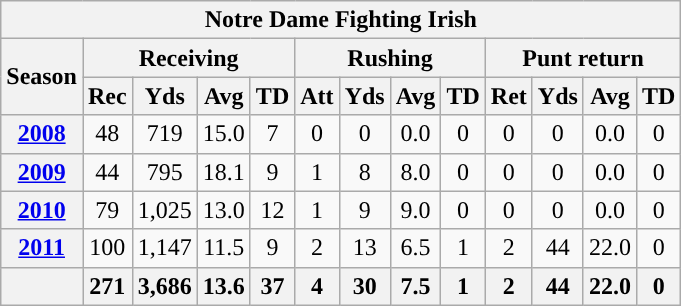<table class=wikitable style="text-align:center;">
<tr>
<th colspan="18">Notre Dame Fighting Irish</th>
</tr>
<tr>
<th rowspan="2">Season</th>
<th colspan="4">Receiving</th>
<th colspan="4">Rushing</th>
<th colspan="4">Punt return</th>
</tr>
<tr>
<th>Rec</th>
<th>Yds</th>
<th>Avg</th>
<th>TD</th>
<th>Att</th>
<th>Yds</th>
<th>Avg</th>
<th>TD</th>
<th>Ret</th>
<th>Yds</th>
<th>Avg</th>
<th>TD</th>
</tr>
<tr>
<th><a href='#'>2008</a></th>
<td>48</td>
<td>719</td>
<td>15.0</td>
<td>7</td>
<td>0</td>
<td>0</td>
<td>0.0</td>
<td>0</td>
<td>0</td>
<td>0</td>
<td>0.0</td>
<td>0</td>
</tr>
<tr>
<th><a href='#'>2009</a></th>
<td>44</td>
<td>795</td>
<td>18.1</td>
<td>9</td>
<td>1</td>
<td>8</td>
<td>8.0</td>
<td>0</td>
<td>0</td>
<td>0</td>
<td>0.0</td>
<td>0</td>
</tr>
<tr>
<th><a href='#'>2010</a></th>
<td>79</td>
<td>1,025</td>
<td>13.0</td>
<td>12</td>
<td>1</td>
<td>9</td>
<td>9.0</td>
<td>0</td>
<td>0</td>
<td>0</td>
<td>0.0</td>
<td>0</td>
</tr>
<tr>
<th><a href='#'>2011</a></th>
<td>100</td>
<td>1,147</td>
<td>11.5</td>
<td>9</td>
<td>2</td>
<td>13</td>
<td>6.5</td>
<td>1</td>
<td>2</td>
<td>44</td>
<td>22.0</td>
<td>0</td>
</tr>
<tr>
<th></th>
<th>271</th>
<th>3,686</th>
<th>13.6</th>
<th>37</th>
<th>4</th>
<th>30</th>
<th>7.5</th>
<th>1</th>
<th>2</th>
<th>44</th>
<th>22.0</th>
<th>0</th>
</tr>
</table>
